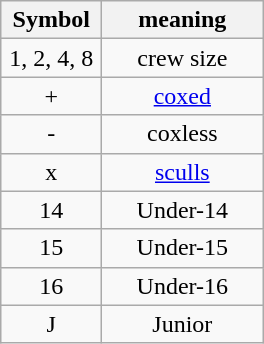<table class="wikitable" style="text-align:center">
<tr>
<th width=60>Symbol</th>
<th width=100>meaning</th>
</tr>
<tr>
<td>1, 2, 4, 8</td>
<td>crew size</td>
</tr>
<tr>
<td>+</td>
<td><a href='#'>coxed</a></td>
</tr>
<tr>
<td>-</td>
<td>coxless</td>
</tr>
<tr>
<td>x</td>
<td><a href='#'>sculls</a></td>
</tr>
<tr>
<td>14</td>
<td>Under-14</td>
</tr>
<tr>
<td>15</td>
<td>Under-15</td>
</tr>
<tr>
<td>16</td>
<td>Under-16</td>
</tr>
<tr>
<td>J</td>
<td>Junior</td>
</tr>
</table>
